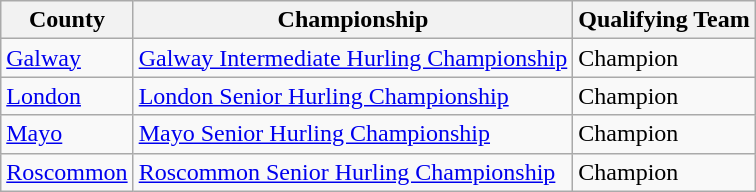<table class="wikitable">
<tr>
<th>County</th>
<th>Championship</th>
<th>Qualifying Team</th>
</tr>
<tr>
<td> <a href='#'>Galway</a></td>
<td><a href='#'>Galway Intermediate Hurling Championship</a></td>
<td>Champion</td>
</tr>
<tr>
<td> <a href='#'>London</a></td>
<td><a href='#'>London Senior Hurling Championship</a></td>
<td>Champion</td>
</tr>
<tr>
<td> <a href='#'>Mayo</a></td>
<td><a href='#'>Mayo Senior Hurling Championship</a></td>
<td>Champion</td>
</tr>
<tr>
<td> <a href='#'>Roscommon</a></td>
<td><a href='#'>Roscommon Senior Hurling Championship</a></td>
<td>Champion</td>
</tr>
</table>
